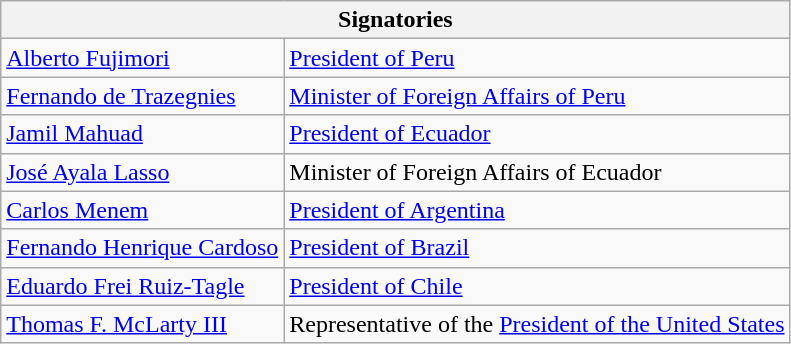<table class="wikitable">
<tr>
<th colspan="2">Signatories</th>
</tr>
<tr>
<td> <a href='#'>Alberto Fujimori</a></td>
<td><a href='#'>President of Peru</a></td>
</tr>
<tr>
<td> <a href='#'>Fernando de Trazegnies</a></td>
<td><a href='#'>Minister of Foreign Affairs of Peru</a></td>
</tr>
<tr>
<td> <a href='#'>Jamil Mahuad</a></td>
<td><a href='#'>President of Ecuador</a></td>
</tr>
<tr>
<td> <a href='#'>José Ayala Lasso</a></td>
<td>Minister of Foreign Affairs of Ecuador</td>
</tr>
<tr>
<td> <a href='#'>Carlos Menem</a></td>
<td><a href='#'>President of Argentina</a></td>
</tr>
<tr>
<td> <a href='#'>Fernando Henrique Cardoso</a></td>
<td><a href='#'>President of Brazil</a></td>
</tr>
<tr>
<td> <a href='#'>Eduardo Frei Ruiz-Tagle</a></td>
<td><a href='#'>President of Chile</a></td>
</tr>
<tr>
<td> <a href='#'>Thomas F. McLarty III</a></td>
<td>Representative of the <a href='#'>President of the United States</a></td>
</tr>
</table>
